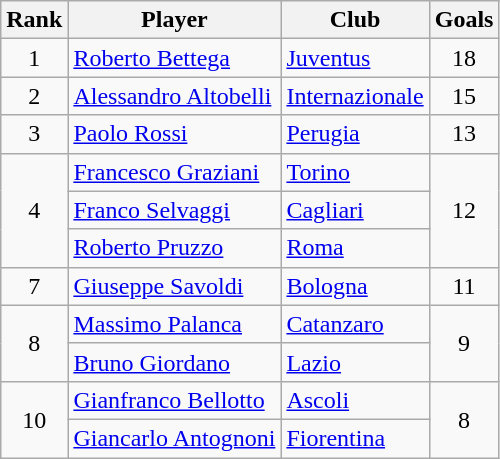<table class="wikitable" style="text-align:center">
<tr>
<th>Rank</th>
<th>Player</th>
<th>Club</th>
<th>Goals</th>
</tr>
<tr>
<td>1</td>
<td align="left"> <a href='#'>Roberto Bettega</a></td>
<td align="left"><a href='#'>Juventus</a></td>
<td>18</td>
</tr>
<tr>
<td>2</td>
<td align="left"> <a href='#'>Alessandro Altobelli</a></td>
<td align="left"><a href='#'>Internazionale</a></td>
<td>15</td>
</tr>
<tr>
<td>3</td>
<td align="left"> <a href='#'>Paolo Rossi</a></td>
<td align="left"><a href='#'>Perugia</a></td>
<td>13</td>
</tr>
<tr>
<td rowspan="3">4</td>
<td align="left"> <a href='#'>Francesco Graziani</a></td>
<td align="left"><a href='#'>Torino</a></td>
<td rowspan="3">12</td>
</tr>
<tr>
<td align="left"> <a href='#'>Franco Selvaggi</a></td>
<td align="left"><a href='#'>Cagliari</a></td>
</tr>
<tr>
<td align="left"> <a href='#'>Roberto Pruzzo</a></td>
<td align="left"><a href='#'>Roma</a></td>
</tr>
<tr>
<td>7</td>
<td align="left"> <a href='#'>Giuseppe Savoldi</a></td>
<td align="left"><a href='#'>Bologna</a></td>
<td>11</td>
</tr>
<tr>
<td rowspan="2">8</td>
<td align="left"> <a href='#'>Massimo Palanca</a></td>
<td align="left"><a href='#'>Catanzaro</a></td>
<td rowspan="2">9</td>
</tr>
<tr>
<td align="left"> <a href='#'>Bruno Giordano</a></td>
<td align="left"><a href='#'>Lazio</a></td>
</tr>
<tr>
<td rowspan="2">10</td>
<td align="left"> <a href='#'>Gianfranco Bellotto</a></td>
<td align="left"><a href='#'>Ascoli</a></td>
<td rowspan="2">8</td>
</tr>
<tr>
<td align="left"> <a href='#'>Giancarlo Antognoni</a></td>
<td align="left"><a href='#'>Fiorentina</a></td>
</tr>
</table>
